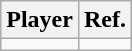<table class="wikitable">
<tr>
<th>Player</th>
<th>Ref.</th>
</tr>
<tr>
<td></td>
<td></td>
</tr>
</table>
